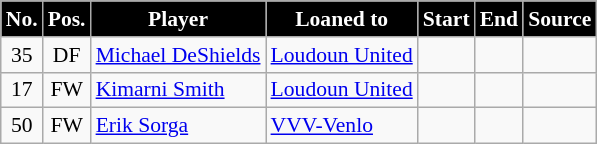<table class="wikitable" style="text-align:center; font-size:90%; ">
<tr>
<th style="background:#000000; color:#FFFFFF;">No.</th>
<th style="background:#000000; color:#FFFFFF;">Pos.</th>
<th style="background:#000000; color:#FFFFFF;">Player</th>
<th style="background:#000000; color:#FFFFFF;">Loaned to</th>
<th style="background:#000000; color:#FFFFFF;">Start</th>
<th style="background:#000000; color:#FFFFFF;">End</th>
<th style="background:#000000; color:#FFFFFF; class="unsortable;">Source</th>
</tr>
<tr>
<td>35</td>
<td>DF</td>
<td align="left"> <a href='#'>Michael DeShields</a></td>
<td align="left"> <a href='#'>Loudoun United</a></td>
<td></td>
<td></td>
<td></td>
</tr>
<tr>
<td>17</td>
<td>FW</td>
<td align="left"> <a href='#'>Kimarni Smith</a></td>
<td align="left"> <a href='#'>Loudoun United</a></td>
<td></td>
<td></td>
<td></td>
</tr>
<tr>
<td>50</td>
<td>FW</td>
<td align="left"> <a href='#'>Erik Sorga</a></td>
<td align="left"> <a href='#'>VVV-Venlo</a></td>
<td></td>
<td></td>
<td></td>
</tr>
</table>
